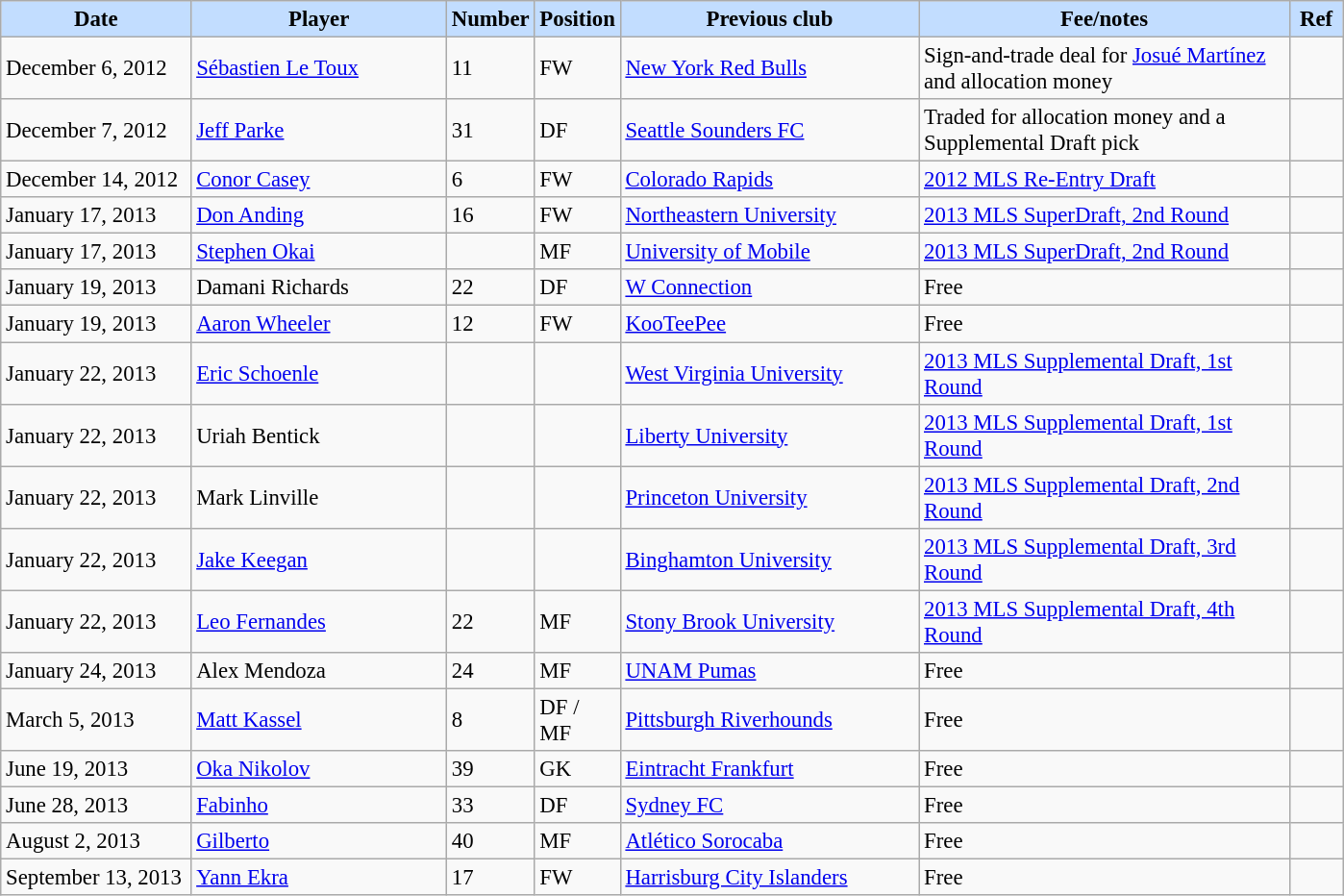<table class="wikitable" style="text-align:left; font-size:95%;">
<tr>
<th style="background:#c2ddff; width:125px;">Date</th>
<th style="background:#c2ddff; width:170px;">Player</th>
<th style="background:#c2ddff; width:50px;">Number</th>
<th style="background:#c2ddff; width:50px;">Position</th>
<th style="background:#c2ddff; width:200px;">Previous club</th>
<th style="background:#c2ddff; width:250px;">Fee/notes</th>
<th style="background:#c2ddff; width:30px;">Ref</th>
</tr>
<tr>
<td>December 6, 2012</td>
<td> <a href='#'>Sébastien Le Toux</a></td>
<td>11</td>
<td>FW</td>
<td> <a href='#'>New York Red Bulls</a></td>
<td>Sign-and-trade deal for <a href='#'>Josué Martínez</a> and allocation money</td>
<td></td>
</tr>
<tr>
<td>December 7, 2012</td>
<td> <a href='#'>Jeff Parke</a></td>
<td>31</td>
<td>DF</td>
<td> <a href='#'>Seattle Sounders FC</a></td>
<td>Traded for allocation money and a Supplemental Draft pick</td>
<td></td>
</tr>
<tr>
<td>December 14, 2012</td>
<td> <a href='#'>Conor Casey</a></td>
<td>6</td>
<td>FW</td>
<td> <a href='#'>Colorado Rapids</a></td>
<td><a href='#'>2012 MLS Re-Entry Draft</a></td>
<td></td>
</tr>
<tr>
<td>January 17, 2013</td>
<td> <a href='#'>Don Anding</a></td>
<td>16</td>
<td>FW</td>
<td> <a href='#'>Northeastern University</a></td>
<td><a href='#'>2013 MLS SuperDraft, 2nd Round</a></td>
<td></td>
</tr>
<tr>
<td>January 17, 2013</td>
<td> <a href='#'>Stephen Okai</a></td>
<td></td>
<td>MF</td>
<td> <a href='#'>University of Mobile</a></td>
<td><a href='#'>2013 MLS SuperDraft, 2nd Round</a></td>
<td></td>
</tr>
<tr>
<td>January 19, 2013</td>
<td> Damani Richards</td>
<td>22</td>
<td>DF</td>
<td> <a href='#'>W Connection</a></td>
<td>Free</td>
<td></td>
</tr>
<tr>
<td>January 19, 2013</td>
<td> <a href='#'>Aaron Wheeler</a></td>
<td>12</td>
<td>FW</td>
<td> <a href='#'>KooTeePee</a></td>
<td>Free</td>
<td></td>
</tr>
<tr>
<td>January 22, 2013</td>
<td> <a href='#'>Eric Schoenle</a></td>
<td></td>
<td></td>
<td> <a href='#'>West Virginia University</a></td>
<td><a href='#'>2013 MLS Supplemental Draft, 1st Round</a></td>
<td></td>
</tr>
<tr>
<td>January 22, 2013</td>
<td> Uriah Bentick</td>
<td></td>
<td></td>
<td> <a href='#'>Liberty University</a></td>
<td><a href='#'>2013 MLS Supplemental Draft, 1st Round</a></td>
<td></td>
</tr>
<tr>
<td>January 22, 2013</td>
<td> Mark Linville</td>
<td></td>
<td></td>
<td> <a href='#'>Princeton University</a></td>
<td><a href='#'>2013 MLS Supplemental Draft, 2nd Round</a></td>
<td></td>
</tr>
<tr>
<td>January 22, 2013</td>
<td> <a href='#'>Jake Keegan</a></td>
<td></td>
<td></td>
<td> <a href='#'>Binghamton University</a></td>
<td><a href='#'>2013 MLS Supplemental Draft, 3rd Round</a></td>
<td></td>
</tr>
<tr>
<td>January 22, 2013</td>
<td> <a href='#'>Leo Fernandes</a></td>
<td>22</td>
<td>MF</td>
<td> <a href='#'>Stony Brook University</a></td>
<td><a href='#'>2013 MLS Supplemental Draft, 4th Round</a></td>
<td></td>
</tr>
<tr>
<td>January 24, 2013</td>
<td> Alex Mendoza</td>
<td>24</td>
<td>MF</td>
<td> <a href='#'>UNAM Pumas</a></td>
<td>Free</td>
<td></td>
</tr>
<tr>
<td>March 5, 2013</td>
<td> <a href='#'>Matt Kassel</a></td>
<td>8</td>
<td>DF / MF</td>
<td> <a href='#'>Pittsburgh Riverhounds</a></td>
<td>Free</td>
<td></td>
</tr>
<tr>
<td>June 19, 2013</td>
<td> <a href='#'>Oka Nikolov</a></td>
<td>39</td>
<td>GK</td>
<td> <a href='#'>Eintracht Frankfurt</a></td>
<td>Free</td>
<td></td>
</tr>
<tr>
<td>June 28, 2013</td>
<td> <a href='#'>Fabinho</a></td>
<td>33</td>
<td>DF</td>
<td> <a href='#'>Sydney FC</a></td>
<td>Free</td>
<td></td>
</tr>
<tr>
<td>August 2, 2013</td>
<td> <a href='#'>Gilberto</a></td>
<td>40</td>
<td>MF</td>
<td> <a href='#'>Atlético Sorocaba</a></td>
<td>Free</td>
<td></td>
</tr>
<tr>
<td>September 13, 2013</td>
<td> <a href='#'>Yann Ekra</a></td>
<td>17</td>
<td>FW</td>
<td> <a href='#'>Harrisburg City Islanders</a></td>
<td>Free</td>
<td></td>
</tr>
</table>
